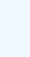<table border="0" cellpadding="10" cellspacing="10">
<tr>
<td style="background:#f0f8ff"><br></td>
</tr>
<tr>
</tr>
</table>
